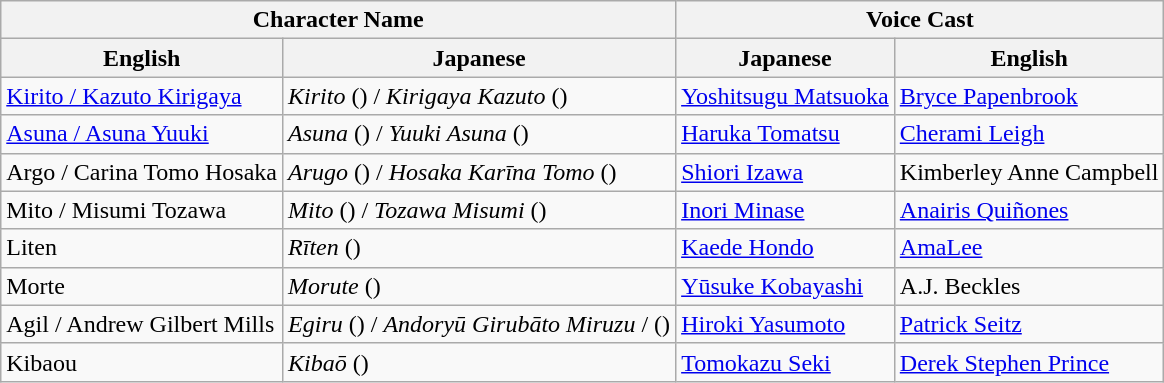<table class="wikitable sortable">
<tr>
<th colspan="2">Character Name</th>
<th colspan="2">Voice Cast</th>
</tr>
<tr>
<th>English</th>
<th>Japanese</th>
<th>Japanese</th>
<th>English</th>
</tr>
<tr>
<td><a href='#'>Kirito / Kazuto Kirigaya</a></td>
<td><em>Kirito</em> () / <em>Kirigaya Kazuto</em> ()</td>
<td><a href='#'>Yoshitsugu Matsuoka</a></td>
<td><a href='#'>Bryce Papenbrook</a></td>
</tr>
<tr>
<td><a href='#'>Asuna / Asuna Yuuki</a></td>
<td><em>Asuna</em> () / <em>Yuuki Asuna</em> ()</td>
<td><a href='#'>Haruka Tomatsu</a></td>
<td><a href='#'>Cherami Leigh</a></td>
</tr>
<tr>
<td>Argo / Carina Tomo Hosaka</td>
<td><em>Arugo</em> () / <em>Hosaka Karīna Tomo</em> ()</td>
<td><a href='#'>Shiori Izawa</a></td>
<td>Kimberley Anne Campbell</td>
</tr>
<tr>
<td>Mito / Misumi Tozawa</td>
<td><em>Mito</em> ()  / <em>Tozawa Misumi</em> ()</td>
<td><a href='#'>Inori Minase</a></td>
<td><a href='#'>Anairis Quiñones</a></td>
</tr>
<tr>
<td>Liten</td>
<td><em>Rīten</em> ()</td>
<td><a href='#'>Kaede Hondo</a></td>
<td><a href='#'>AmaLee</a></td>
</tr>
<tr>
<td>Morte</td>
<td><em>Morute</em> ()</td>
<td><a href='#'>Yūsuke Kobayashi</a></td>
<td>A.J. Beckles</td>
</tr>
<tr>
<td>Agil / Andrew Gilbert Mills</td>
<td><em>Egiru</em> () / <em>Andoryū Girubāto Miruzu</em> / ()</td>
<td><a href='#'>Hiroki Yasumoto</a></td>
<td><a href='#'>Patrick Seitz</a></td>
</tr>
<tr>
<td>Kibaou</td>
<td><em>Kibaō</em> ()</td>
<td><a href='#'>Tomokazu Seki</a></td>
<td><a href='#'>Derek Stephen Prince</a></td>
</tr>
</table>
